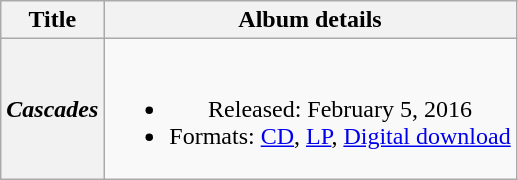<table class="wikitable plainrowheaders" style="text-align:center;">
<tr>
<th scope="col">Title</th>
<th scope="col">Album details</th>
</tr>
<tr>
<th scope="row"><em>Cascades</em></th>
<td><br><ul><li>Released: February 5, 2016</li><li>Formats: <a href='#'>CD</a>, <a href='#'>LP</a>, <a href='#'>Digital download</a></li></ul></td>
</tr>
</table>
